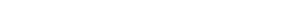<table style="width:22%; text-align:center;">
<tr style="color:white;">
<td style="background:"><strong>1</strong></td>
<td style="background:"><strong>2</strong></td>
<td style="background:"><strong>5</strong></td>
</tr>
</table>
